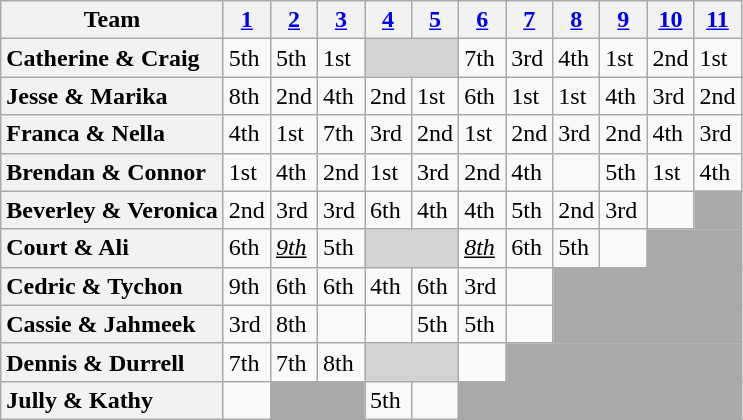<table class="wikitable sortable" style="text-align:left;">
<tr>
<th scope="col" class="unsortable">Team</th>
<th scope="col"><a href='#'>1</a></th>
<th scope="col"><a href='#'>2</a></th>
<th scope="col"><a href='#'>3</a></th>
<th scope="col"><a href='#'>4</a></th>
<th scope="col"><a href='#'>5</a></th>
<th scope="col"><a href='#'>6</a></th>
<th scope="col"><a href='#'>7</a></th>
<th scope="col"><a href='#'>8</a><span></span></th>
<th scope="col"><a href='#'>9</a></th>
<th scope="col"><a href='#'>10</a><span></span></th>
<th scope="col"><a href='#'>11</a></th>
</tr>
<tr>
<th scope="col" style="text-align:left">Catherine & Craig</th>
<td>5th</td>
<td>5th</td>
<td>1st</td>
<td colspan=2 align=center bgcolor="lightgray"></td>
<td>7th</td>
<td>3rd</td>
<td>4th</td>
<td>1st</td>
<td>2nd</td>
<td>1st</td>
</tr>
<tr>
<th scope="col" style="text-align:left">Jesse & Marika</th>
<td>8th</td>
<td>2nd</td>
<td>4th</td>
<td>2nd</td>
<td>1st</td>
<td>6th</td>
<td>1st</td>
<td>1st</td>
<td>4th</td>
<td>3rd</td>
<td>2nd</td>
</tr>
<tr>
<th scope="col" style="text-align:left">Franca & Nella</th>
<td>4th</td>
<td>1st</td>
<td>7th</td>
<td>3rd</td>
<td>2nd</td>
<td>1st</td>
<td>2nd</td>
<td>3rd</td>
<td>2nd</td>
<td>4th</td>
<td>3rd</td>
</tr>
<tr>
<th scope="col" style="text-align:left">Brendan & Connor</th>
<td>1st</td>
<td>4th</td>
<td>2nd</td>
<td>1st</td>
<td>3rd</td>
<td>2nd</td>
<td>4th</td>
<td></td>
<td>5th</td>
<td>1st</td>
<td>4th</td>
</tr>
<tr>
<th scope="col" style="text-align:left">Beverley & Veronica</th>
<td>2nd</td>
<td>3rd</td>
<td>3rd</td>
<td>6th</td>
<td>4th</td>
<td>4th</td>
<td>5th</td>
<td>2nd</td>
<td>3rd</td>
<td></td>
<td bgcolor="darkgray"></td>
</tr>
<tr>
<th scope="col" style="text-align:left">Court & Ali</th>
<td>6th</td>
<td><em><u>9th</u></em></td>
<td>5th</td>
<td colspan=2 align=center bgcolor="lightgray"></td>
<td><em><u>8th</u></em></td>
<td>6th</td>
<td>5th</td>
<td></td>
<td colspan="2" bgcolor="darkgray"></td>
</tr>
<tr>
<th scope="col" style="text-align:left">Cedric & Tychon</th>
<td>9th</td>
<td>6th</td>
<td>6th</td>
<td>4th</td>
<td>6th</td>
<td>3rd</td>
<td></td>
<td colspan="4" bgcolor="darkgray"></td>
</tr>
<tr>
<th scope="col" style="text-align:left">Cassie & Jahmeek</th>
<td>3rd</td>
<td>8th</td>
<td></td>
<td></td>
<td>5th</td>
<td>5th</td>
<td></td>
<td colspan="4" bgcolor="darkgray"></td>
</tr>
<tr>
<th scope="col" style="text-align:left">Dennis & Durrell</th>
<td>7th</td>
<td>7th</td>
<td>8th</td>
<td colspan=2 align=center bgcolor="lightgray"></td>
<td></td>
<td colspan="5" bgcolor="darkgray"></td>
</tr>
<tr>
<th scope="col" style="text-align:left">Jully & Kathy</th>
<td></td>
<td colspan="2" bgcolor="darkgray"></td>
<td>5th</td>
<td></td>
<td colspan="6" bgcolor="darkgray"></td>
</tr>
</table>
